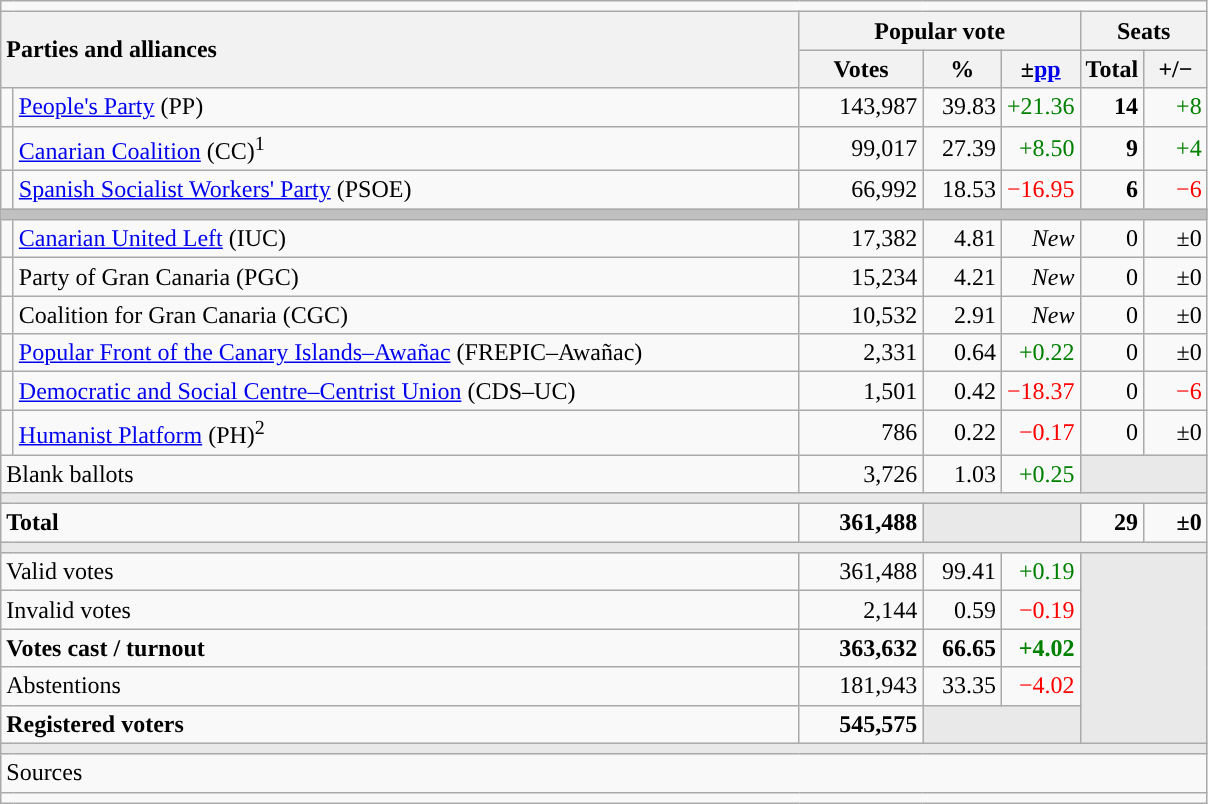<table class="wikitable" style="text-align:right;">
<tr>
<td colspan="7"></td>
</tr>
<tr>
<th style="text-align:left;" rowspan="2" colspan="2" width="525">Parties and alliances</th>
<th colspan="3">Popular vote</th>
<th colspan="2">Seats</th>
</tr>
<tr>
<th width="75">Votes</th>
<th width="45">%</th>
<th width="45">±<a href='#'>pp</a></th>
<th width="35">Total</th>
<th width="35">+/−</th>
</tr>
<tr>
<td width="1" style="color:inherit;background:"></td>
<td align="left"><a href='#'>People's Party</a> (PP)</td>
<td>143,987</td>
<td>39.83</td>
<td style="color:green;">+21.36</td>
<td><strong>14</strong></td>
<td style="color:green;">+8</td>
</tr>
<tr>
<td style="color:inherit;background:"></td>
<td align="left"><a href='#'>Canarian Coalition</a> (CC)<sup>1</sup></td>
<td>99,017</td>
<td>27.39</td>
<td style="color:green;">+8.50</td>
<td><strong>9</strong></td>
<td style="color:green;">+4</td>
</tr>
<tr>
<td style="color:inherit;background:"></td>
<td align="left"><a href='#'>Spanish Socialist Workers' Party</a> (PSOE)</td>
<td>66,992</td>
<td>18.53</td>
<td style="color:red;">−16.95</td>
<td><strong>6</strong></td>
<td style="color:red;">−6</td>
</tr>
<tr>
<td colspan="7" bgcolor="#C0C0C0"></td>
</tr>
<tr>
<td style="color:inherit;background:"></td>
<td align="left"><a href='#'>Canarian United Left</a> (IUC)</td>
<td>17,382</td>
<td>4.81</td>
<td><em>New</em></td>
<td>0</td>
<td>±0</td>
</tr>
<tr>
<td style="color:inherit;background:"></td>
<td align="left">Party of Gran Canaria (PGC)</td>
<td>15,234</td>
<td>4.21</td>
<td><em>New</em></td>
<td>0</td>
<td>±0</td>
</tr>
<tr>
<td style="color:inherit;background:"></td>
<td align="left">Coalition for Gran Canaria (CGC)</td>
<td>10,532</td>
<td>2.91</td>
<td><em>New</em></td>
<td>0</td>
<td>±0</td>
</tr>
<tr>
<td style="color:inherit;background:"></td>
<td align="left"><a href='#'>Popular Front of the Canary Islands–Awañac</a> (FREPIC–Awañac)</td>
<td>2,331</td>
<td>0.64</td>
<td style="color:green;">+0.22</td>
<td>0</td>
<td>±0</td>
</tr>
<tr>
<td style="color:inherit;background:"></td>
<td align="left"><a href='#'>Democratic and Social Centre–Centrist Union</a> (CDS–UC)</td>
<td>1,501</td>
<td>0.42</td>
<td style="color:red;">−18.37</td>
<td>0</td>
<td style="color:red;">−6</td>
</tr>
<tr>
<td style="color:inherit;background:"></td>
<td align="left"><a href='#'>Humanist Platform</a> (PH)<sup>2</sup></td>
<td>786</td>
<td>0.22</td>
<td style="color:red;">−0.17</td>
<td>0</td>
<td>±0</td>
</tr>
<tr>
<td align="left" colspan="2">Blank ballots</td>
<td>3,726</td>
<td>1.03</td>
<td style="color:green;">+0.25</td>
<td bgcolor="#E9E9E9" colspan="2"></td>
</tr>
<tr>
<td colspan="7" bgcolor="#E9E9E9"></td>
</tr>
<tr style="font-weight:bold;">
<td align="left" colspan="2">Total</td>
<td>361,488</td>
<td bgcolor="#E9E9E9" colspan="2"></td>
<td>29</td>
<td>±0</td>
</tr>
<tr>
<td colspan="7" bgcolor="#E9E9E9"></td>
</tr>
<tr>
<td align="left" colspan="2">Valid votes</td>
<td>361,488</td>
<td>99.41</td>
<td style="color:green;">+0.19</td>
<td bgcolor="#E9E9E9" colspan="2" rowspan="5"></td>
</tr>
<tr>
<td align="left" colspan="2">Invalid votes</td>
<td>2,144</td>
<td>0.59</td>
<td style="color:red;">−0.19</td>
</tr>
<tr style="font-weight:bold;">
<td align="left" colspan="2">Votes cast / turnout</td>
<td>363,632</td>
<td>66.65</td>
<td style="color:green;">+4.02</td>
</tr>
<tr>
<td align="left" colspan="2">Abstentions</td>
<td>181,943</td>
<td>33.35</td>
<td style="color:red;">−4.02</td>
</tr>
<tr style="font-weight:bold;">
<td align="left" colspan="2">Registered voters</td>
<td>545,575</td>
<td bgcolor="#E9E9E9" colspan="2"></td>
</tr>
<tr>
<td colspan="7" bgcolor="#E9E9E9"></td>
</tr>
<tr>
<td align="left" colspan="7">Sources</td>
</tr>
<tr>
<td colspan="7" style="text-align:left; max-width:790px;"></td>
</tr>
</table>
